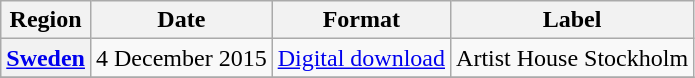<table class="wikitable sortable plainrowheaders">
<tr>
<th scope="col">Region</th>
<th scope="col">Date</th>
<th scope="col">Format</th>
<th scope="col">Label</th>
</tr>
<tr>
<th scope="row"><a href='#'>Sweden</a></th>
<td>4 December 2015</td>
<td><a href='#'>Digital download</a></td>
<td>Artist House Stockholm</td>
</tr>
<tr>
</tr>
</table>
